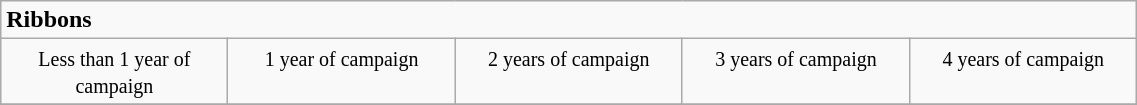<table align=center class=wikitable width=60%>
<tr>
<td colspan=5><strong>Ribbons</strong></td>
</tr>
<tr>
<td width=20% valign=top align=center><small>Less than 1 year of campaign</small></td>
<td width=20% valign=top align=center><small>1 year of campaign</small></td>
<td width=20% valign=top align=center><small>2 years of campaign</small></td>
<td width=20% valign=top align=center><small>3 years of campaign</small></td>
<td width=20% valign=top align=center><small>4 years of campaign</small></td>
</tr>
<tr>
</tr>
</table>
